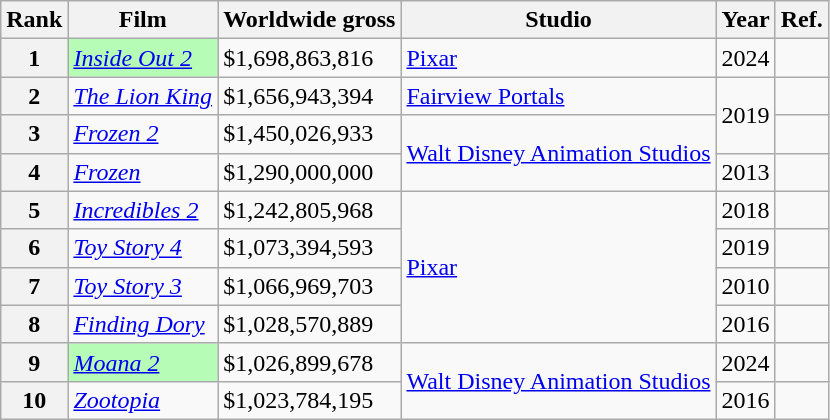<table class="wikitable sortable">
<tr>
<th>Rank</th>
<th>Film</th>
<th>Worldwide gross</th>
<th>Studio</th>
<th>Year</th>
<th>Ref.</th>
</tr>
<tr>
<th>1</th>
<td style="background:#b6fcb6;"><em><a href='#'>Inside Out 2</a></em> </td>
<td>$1,698,863,816</td>
<td><a href='#'>Pixar</a></td>
<td>2024</td>
<td></td>
</tr>
<tr>
<th>2</th>
<td><em><a href='#'>The Lion King</a></em></td>
<td>$1,656,943,394</td>
<td><a href='#'>Fairview Portals</a></td>
<td rowspan="2" scope="row" !>2019</td>
<td></td>
</tr>
<tr>
<th>3</th>
<td><em><a href='#'>Frozen 2</a></em></td>
<td>$1,450,026,933</td>
<td rowspan="2" scope="row" !><a href='#'>Walt Disney Animation Studios</a></td>
<td></td>
</tr>
<tr>
<th>4</th>
<td><em><a href='#'>Frozen</a></em></td>
<td>$1,290,000,000</td>
<td>2013</td>
<td></td>
</tr>
<tr>
<th>5</th>
<td><em><a href='#'>Incredibles 2</a></em></td>
<td>$1,242,805,968</td>
<td rowspan="4" scope="row" !><a href='#'>Pixar</a></td>
<td>2018</td>
<td></td>
</tr>
<tr>
<th>6</th>
<td><em><a href='#'>Toy Story 4</a></em></td>
<td>$1,073,394,593</td>
<td>2019</td>
<td></td>
</tr>
<tr>
<th>7</th>
<td><em><a href='#'>Toy Story 3</a></em></td>
<td>$1,066,969,703</td>
<td>2010</td>
<td></td>
</tr>
<tr>
<th>8</th>
<td><em><a href='#'>Finding Dory</a></em></td>
<td>$1,028,570,889</td>
<td scope="row" !>2016</td>
<td></td>
</tr>
<tr>
<th>9</th>
<td style="background:#b6fcb6;"><em><a href='#'>Moana 2</a></em> </td>
<td>$1,026,899,678</td>
<td rowspan="2" scope="row" !><a href='#'>Walt Disney Animation Studios</a></td>
<td>2024</td>
<td></td>
</tr>
<tr>
<th>10</th>
<td><em><a href='#'>Zootopia</a></em></td>
<td>$1,023,784,195</td>
<td>2016</td>
<td></td>
</tr>
</table>
